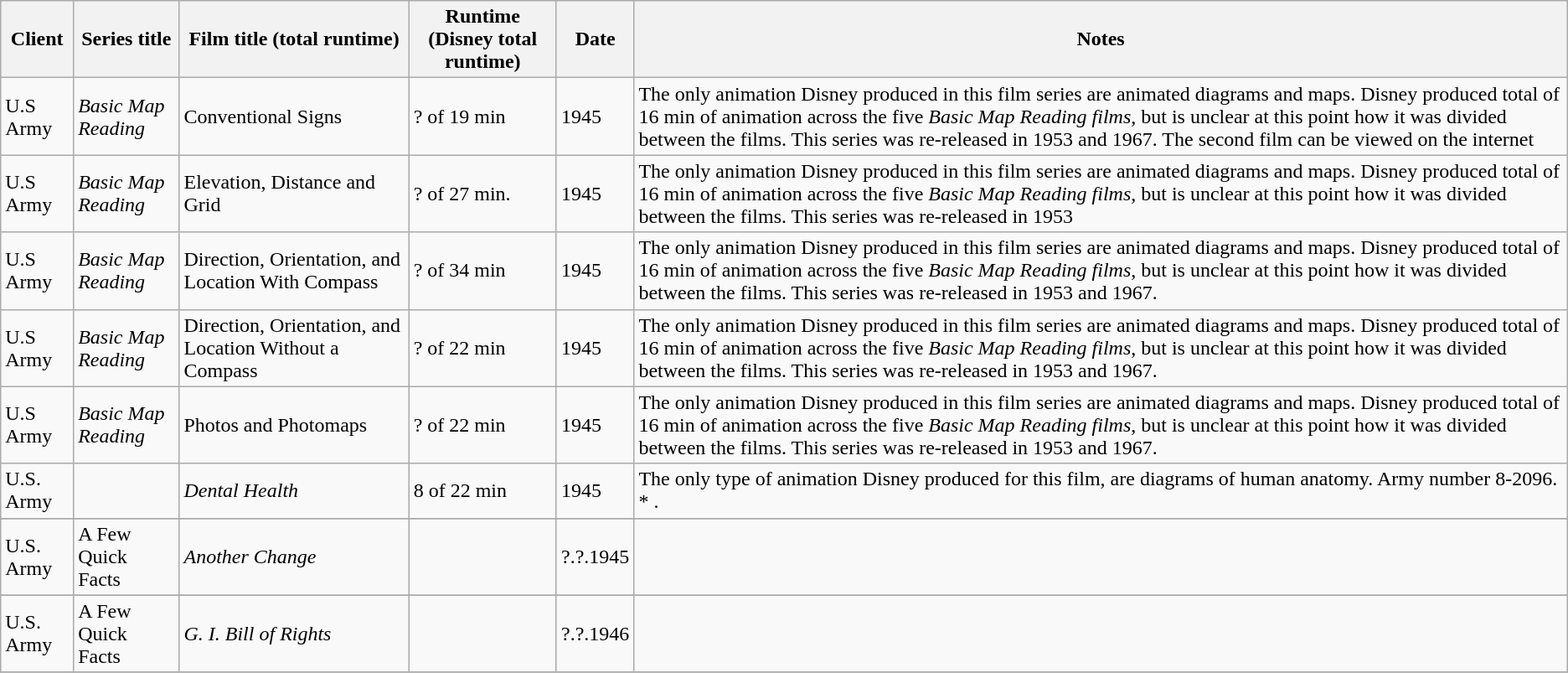<table class="wikitable sortable">
<tr>
<th>Client</th>
<th>Series title</th>
<th>Film title (total runtime)</th>
<th>Runtime (Disney total runtime)</th>
<th>Date</th>
<th>Notes</th>
</tr>
<tr>
<td>U.S Army</td>
<td><em>Basic Map Reading</em></td>
<td>Conventional Signs</td>
<td>? of 19 min</td>
<td>1945</td>
<td>The only animation Disney produced in this film series are animated diagrams and maps. Disney produced total of 16 min of animation across the five <em>Basic Map Reading films</em>, but is unclear at this point how it was divided between the films. This series was re-released in 1953 and 1967. The second film can be viewed on the internet </td>
</tr>
<tr>
<td>U.S Army</td>
<td><em>Basic Map Reading</em></td>
<td>Elevation, Distance and Grid</td>
<td>? of 27 min.</td>
<td>1945</td>
<td>The only animation Disney produced in this film series are animated diagrams and maps. Disney produced total of 16 min of animation across the five <em>Basic Map Reading films</em>, but is unclear at this point how it was divided between the films. This series was re-released in 1953 </td>
</tr>
<tr>
<td>U.S Army</td>
<td><em>Basic Map Reading</em></td>
<td>Direction, Orientation, and Location With Compass</td>
<td>? of 34 min</td>
<td>1945</td>
<td>The only animation Disney produced in this film series are animated diagrams and maps. Disney produced total of 16 min of animation across the five <em>Basic Map Reading films</em>, but is unclear at this point how it was divided between the films. This series was re-released in 1953 and 1967.</td>
</tr>
<tr>
<td>U.S Army</td>
<td><em>Basic Map Reading</em></td>
<td>Direction, Orientation, and Location Without a Compass</td>
<td>? of 22 min</td>
<td>1945</td>
<td>The only animation Disney produced in this film series are animated diagrams and maps. Disney produced total of 16 min of animation across the five <em>Basic Map Reading films</em>, but is unclear at this point how it was divided between the films. This series was re-released in 1953 and 1967.</td>
</tr>
<tr>
<td>U.S Army</td>
<td><em>Basic Map Reading</em></td>
<td>Photos and Photomaps</td>
<td>? of 22 min</td>
<td>1945</td>
<td>The only animation Disney produced in this film series are animated diagrams and maps. Disney produced total of 16 min of animation across the five <em>Basic Map Reading films</em>, but is unclear at this point how it was divided between the films. This series was re-released in 1953 and 1967.</td>
</tr>
<tr>
<td>U.S. Army</td>
<td></td>
<td><em>Dental Health</em></td>
<td>8 of 22 min</td>
<td>1945</td>
<td>The only type of animation Disney produced for this film, are diagrams of human anatomy. Army number 8-2096. * .</td>
</tr>
<tr>
</tr>
<tr>
<td>U.S. Army</td>
<td>A Few Quick Facts</td>
<td><em>Another Change</em></td>
<td></td>
<td>?.?.1945</td>
<td></td>
</tr>
<tr>
</tr>
<tr>
<td>U.S. Army</td>
<td>A Few Quick Facts</td>
<td><em>G. I. Bill of Rights</em></td>
<td></td>
<td>?.?.1946</td>
<td></td>
</tr>
<tr>
</tr>
</table>
